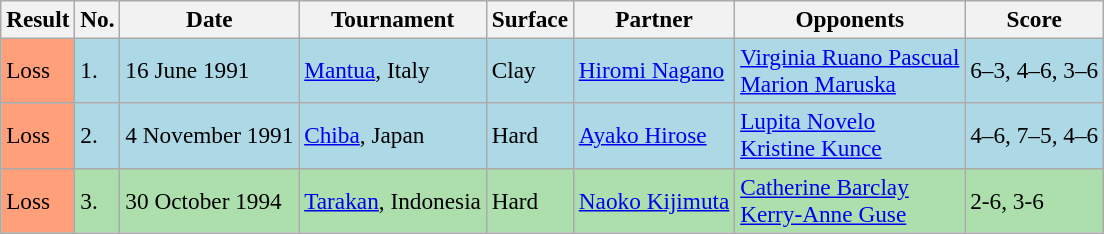<table class="sortable wikitable" style=font-size:97%>
<tr>
<th>Result</th>
<th>No.</th>
<th>Date</th>
<th>Tournament</th>
<th>Surface</th>
<th>Partner</th>
<th>Opponents</th>
<th>Score</th>
</tr>
<tr style="background:lightblue;">
<td style="background:#ffa07a;">Loss</td>
<td>1.</td>
<td>16 June 1991</td>
<td><a href='#'>Mantua</a>, Italy</td>
<td>Clay</td>
<td> <a href='#'>Hiromi Nagano</a></td>
<td> <a href='#'>Virginia Ruano Pascual</a><br> <a href='#'>Marion Maruska</a></td>
<td>6–3, 4–6, 3–6</td>
</tr>
<tr style="background:lightblue;">
<td style="background:#ffa07a;">Loss</td>
<td>2.</td>
<td>4 November 1991</td>
<td><a href='#'>Chiba</a>, Japan</td>
<td>Hard</td>
<td> <a href='#'>Ayako Hirose</a></td>
<td> <a href='#'>Lupita Novelo</a> <br>  <a href='#'>Kristine Kunce</a></td>
<td>4–6, 7–5, 4–6</td>
</tr>
<tr style="background:#addfad;">
<td style="background:#ffa07a;">Loss</td>
<td>3.</td>
<td>30 October 1994</td>
<td><a href='#'>Tarakan</a>, Indonesia</td>
<td>Hard</td>
<td> <a href='#'>Naoko Kijimuta</a></td>
<td> <a href='#'>Catherine Barclay</a> <br>  <a href='#'>Kerry-Anne Guse</a></td>
<td>2-6, 3-6</td>
</tr>
</table>
